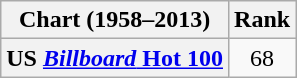<table class="wikitable plainrowheaders">
<tr>
<th>Chart (1958–2013)</th>
<th>Rank</th>
</tr>
<tr>
<th scope="row">US <a href='#'><em>Billboard</em> Hot 100</a></th>
<td align="center">68</td>
</tr>
</table>
